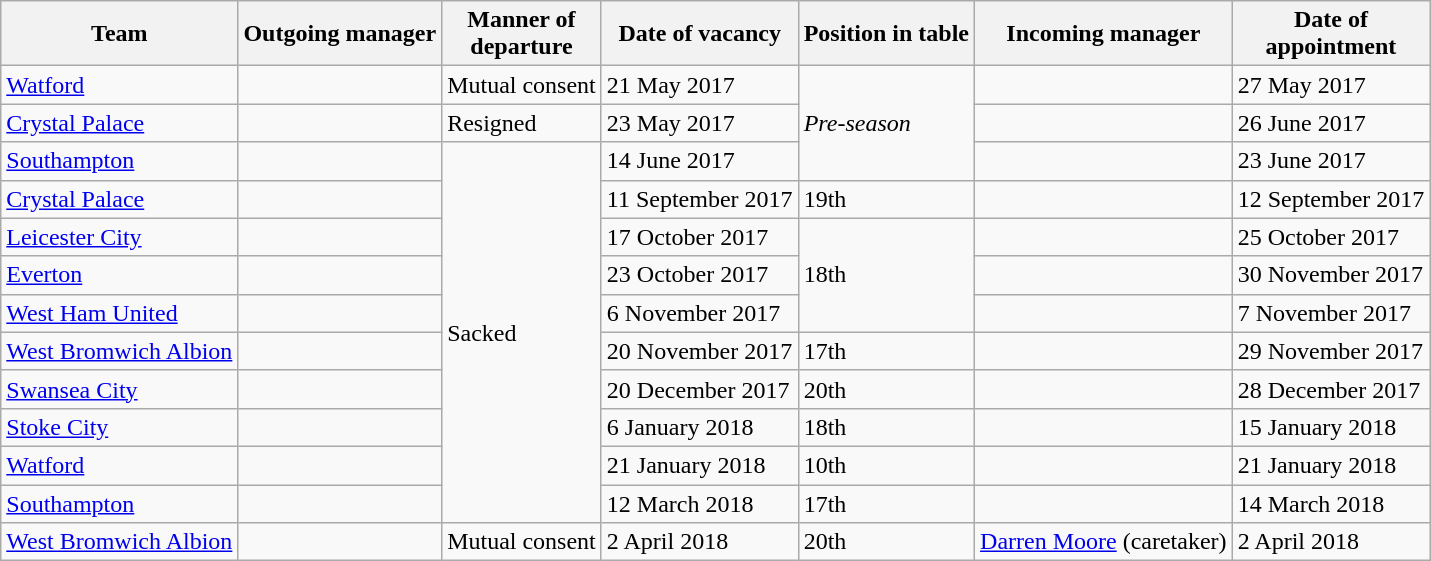<table class="wikitable sortable">
<tr>
<th>Team</th>
<th>Outgoing manager</th>
<th>Manner of<br>departure</th>
<th>Date of vacancy</th>
<th data-sort-type="number">Position in table</th>
<th>Incoming manager</th>
<th>Date of<br>appointment</th>
</tr>
<tr>
<td><a href='#'>Watford</a></td>
<td> </td>
<td>Mutual consent</td>
<td>21 May 2017</td>
<td rowspan=3><em>Pre-season</em></td>
<td> </td>
<td>27 May 2017</td>
</tr>
<tr>
<td><a href='#'>Crystal Palace</a></td>
<td> </td>
<td>Resigned</td>
<td>23 May 2017</td>
<td> </td>
<td>26 June 2017</td>
</tr>
<tr>
<td><a href='#'>Southampton</a></td>
<td> </td>
<td rowspan="10">Sacked</td>
<td>14 June 2017</td>
<td> </td>
<td>23 June 2017</td>
</tr>
<tr>
<td><a href='#'>Crystal Palace</a></td>
<td> </td>
<td>11 September 2017</td>
<td>19th</td>
<td> </td>
<td>12 September 2017</td>
</tr>
<tr>
<td><a href='#'>Leicester City</a></td>
<td> </td>
<td>17 October 2017</td>
<td rowspan=3>18th</td>
<td> </td>
<td>25 October 2017</td>
</tr>
<tr>
<td><a href='#'>Everton</a></td>
<td> </td>
<td>23 October 2017</td>
<td> </td>
<td>30 November 2017</td>
</tr>
<tr>
<td><a href='#'>West Ham United</a></td>
<td> </td>
<td>6 November 2017</td>
<td> </td>
<td>7 November 2017</td>
</tr>
<tr>
<td><a href='#'>West Bromwich Albion</a></td>
<td> </td>
<td>20 November 2017</td>
<td>17th</td>
<td> </td>
<td>29 November 2017</td>
</tr>
<tr>
<td><a href='#'>Swansea City</a></td>
<td> </td>
<td>20 December 2017</td>
<td>20th</td>
<td> </td>
<td>28 December 2017</td>
</tr>
<tr>
<td><a href='#'>Stoke City</a></td>
<td> </td>
<td>6 January 2018</td>
<td>18th</td>
<td> </td>
<td>15 January 2018</td>
</tr>
<tr>
<td><a href='#'>Watford</a></td>
<td> </td>
<td>21 January 2018</td>
<td>10th</td>
<td> </td>
<td>21 January 2018</td>
</tr>
<tr>
<td><a href='#'>Southampton</a></td>
<td> </td>
<td>12 March 2018</td>
<td>17th</td>
<td> </td>
<td>14 March 2018</td>
</tr>
<tr>
<td><a href='#'>West Bromwich Albion</a></td>
<td> </td>
<td>Mutual consent</td>
<td>2 April 2018</td>
<td>20th</td>
<td> <a href='#'>Darren Moore</a> (caretaker)</td>
<td>2 April 2018</td>
</tr>
</table>
